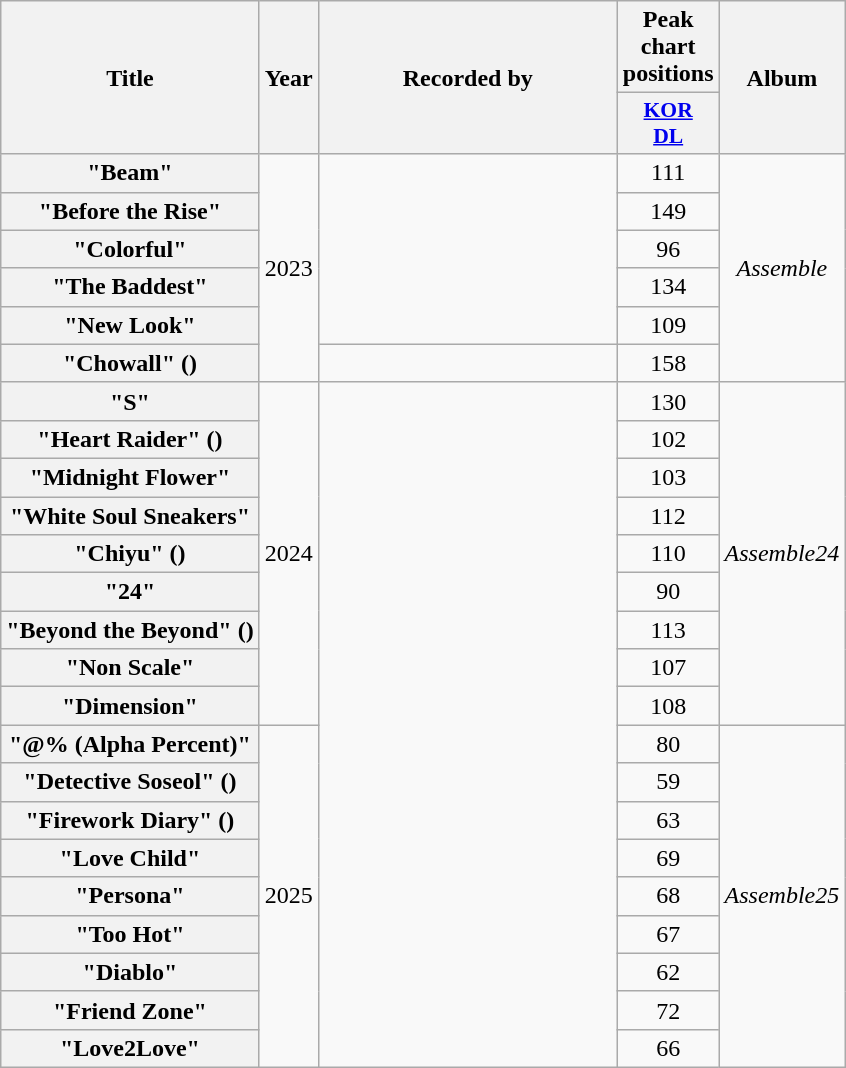<table class="wikitable plainrowheaders" style="text-align:center">
<tr>
<th scope="col" rowspan="2">Title</th>
<th scope="col" rowspan="2">Year</th>
<th scope="col" rowspan="2" style="width:12em">Recorded by</th>
<th scope="col" colspan="1">Peak chart positions</th>
<th scope="col" rowspan="2">Album</th>
</tr>
<tr>
<th scope="col" style="font-size:90%; width:2.5em"><a href='#'>KOR<br>DL</a><br></th>
</tr>
<tr>
<th scope="row">"Beam"</th>
<td rowspan="6">2023</td>
<td rowspan="5" style="text-align:left"></td>
<td>111</td>
<td rowspan="6"><em>Assemble</em></td>
</tr>
<tr>
<th scope="row">"Before the Rise"</th>
<td>149</td>
</tr>
<tr>
<th scope="row">"Colorful"</th>
<td>96</td>
</tr>
<tr>
<th scope="row">"The Baddest"</th>
<td>134</td>
</tr>
<tr>
<th scope="row">"New Look"</th>
<td>109</td>
</tr>
<tr>
<th scope="row">"Chowall" ()</th>
<td style="text-align:left"></td>
<td>158</td>
</tr>
<tr>
<th scope="row">"S"</th>
<td rowspan="9">2024</td>
<td rowspan="18" style="text-align:left"></td>
<td>130</td>
<td rowspan="9"><em>Assemble24</em></td>
</tr>
<tr>
<th scope="row">"Heart Raider" ()</th>
<td>102</td>
</tr>
<tr>
<th scope="row">"Midnight Flower"</th>
<td>103</td>
</tr>
<tr>
<th scope="row">"White Soul Sneakers"</th>
<td>112</td>
</tr>
<tr>
<th scope="row">"Chiyu" ()</th>
<td>110</td>
</tr>
<tr>
<th scope="row">"24"</th>
<td>90</td>
</tr>
<tr>
<th scope="row">"Beyond the Beyond" ()</th>
<td>113</td>
</tr>
<tr>
<th scope="row">"Non Scale"</th>
<td>107</td>
</tr>
<tr>
<th scope="row">"Dimension"</th>
<td>108</td>
</tr>
<tr>
<th scope="row">"@% (Alpha Percent)"</th>
<td rowspan="9">2025</td>
<td>80</td>
<td rowspan="9"><em>Assemble25</em></td>
</tr>
<tr>
<th scope="row">"Detective Soseol" ()</th>
<td>59</td>
</tr>
<tr>
<th scope="row">"Firework Diary" ()</th>
<td>63</td>
</tr>
<tr>
<th scope="row">"Love Child"</th>
<td>69</td>
</tr>
<tr>
<th scope="row">"Persona"</th>
<td>68</td>
</tr>
<tr>
<th scope="row">"Too Hot"</th>
<td>67</td>
</tr>
<tr>
<th scope="row">"Diablo"</th>
<td>62</td>
</tr>
<tr>
<th scope="row">"Friend Zone"</th>
<td>72</td>
</tr>
<tr>
<th scope="row">"Love2Love"</th>
<td>66</td>
</tr>
</table>
